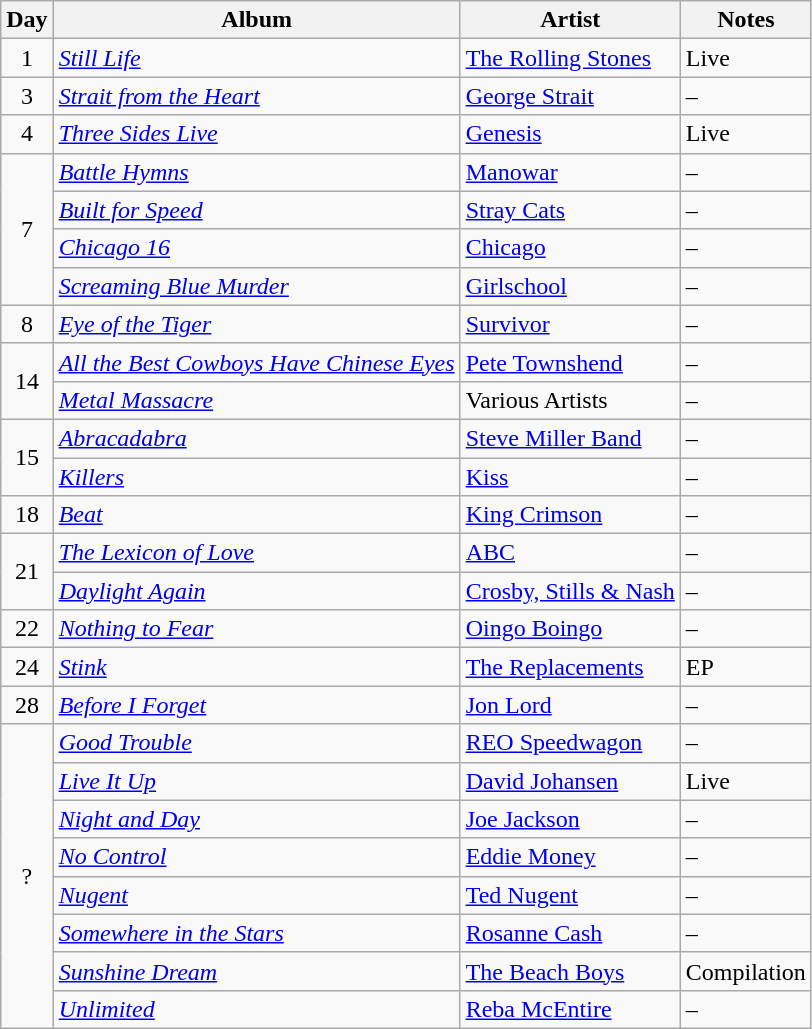<table class="wikitable">
<tr>
<th>Day</th>
<th>Album</th>
<th>Artist</th>
<th>Notes</th>
</tr>
<tr>
<td align="center" rowspan="1">1</td>
<td><em><a href='#'>Still Life</a></em></td>
<td><a href='#'>The Rolling Stones</a></td>
<td>Live</td>
</tr>
<tr>
<td align="center" rowspan="1">3</td>
<td><em><a href='#'>Strait from the Heart</a></em></td>
<td><a href='#'>George Strait</a></td>
<td>–</td>
</tr>
<tr>
<td align="center" rowspan="1">4</td>
<td><em><a href='#'>Three Sides Live</a></em></td>
<td><a href='#'>Genesis</a></td>
<td>Live</td>
</tr>
<tr>
<td align="center" rowspan="4">7</td>
<td><em><a href='#'>Battle Hymns</a></em></td>
<td><a href='#'>Manowar</a></td>
<td>–</td>
</tr>
<tr>
<td><em><a href='#'>Built for Speed</a></em></td>
<td><a href='#'>Stray Cats</a></td>
<td>–</td>
</tr>
<tr>
<td><em><a href='#'>Chicago 16</a></em></td>
<td><a href='#'>Chicago</a></td>
<td>–</td>
</tr>
<tr>
<td><em><a href='#'>Screaming Blue Murder</a></em></td>
<td><a href='#'>Girlschool</a></td>
<td>–</td>
</tr>
<tr>
<td align="center" rowspan="1">8</td>
<td><em><a href='#'>Eye of the Tiger</a></em></td>
<td><a href='#'>Survivor</a></td>
<td>–</td>
</tr>
<tr>
<td align="center" rowspan="2">14</td>
<td><em><a href='#'>All the Best Cowboys Have Chinese Eyes</a></em></td>
<td><a href='#'>Pete Townshend</a></td>
<td>–</td>
</tr>
<tr>
<td><em><a href='#'>Metal Massacre</a></em></td>
<td>Various Artists</td>
<td>–</td>
</tr>
<tr>
<td align="center" rowspan="2">15</td>
<td><em><a href='#'>Abracadabra</a></em></td>
<td><a href='#'>Steve Miller Band</a></td>
<td>–</td>
</tr>
<tr>
<td><em><a href='#'>Killers</a></em></td>
<td><a href='#'>Kiss</a></td>
<td>–</td>
</tr>
<tr>
<td align="center" rowspan="1">18</td>
<td><em><a href='#'>Beat</a></em></td>
<td><a href='#'>King Crimson</a></td>
<td>–</td>
</tr>
<tr>
<td align="center" rowspan="2">21</td>
<td><em><a href='#'>The Lexicon of Love</a></em></td>
<td><a href='#'>ABC</a></td>
<td>–</td>
</tr>
<tr>
<td><em><a href='#'>Daylight Again</a></em></td>
<td><a href='#'>Crosby, Stills & Nash</a></td>
<td>–</td>
</tr>
<tr>
<td align="center" rowspan="1">22</td>
<td><em><a href='#'>Nothing to Fear</a></em></td>
<td><a href='#'>Oingo Boingo</a></td>
<td>–</td>
</tr>
<tr>
<td align="center" rowspan="1">24</td>
<td><em><a href='#'>Stink</a></em></td>
<td><a href='#'>The Replacements</a></td>
<td>EP</td>
</tr>
<tr>
<td align="center" rowspan="1">28</td>
<td><em><a href='#'>Before I Forget</a></em></td>
<td><a href='#'>Jon Lord</a></td>
<td>–</td>
</tr>
<tr>
<td align="center" rowspan="8">?</td>
<td><em><a href='#'>Good Trouble</a></em></td>
<td><a href='#'>REO Speedwagon</a></td>
<td>–</td>
</tr>
<tr>
<td><em><a href='#'>Live It Up</a></em></td>
<td><a href='#'>David Johansen</a></td>
<td>Live</td>
</tr>
<tr>
<td><em><a href='#'>Night and Day</a></em></td>
<td><a href='#'>Joe Jackson</a></td>
<td>–</td>
</tr>
<tr>
<td><em><a href='#'>No Control</a></em></td>
<td><a href='#'>Eddie Money</a></td>
<td>–</td>
</tr>
<tr>
<td><em><a href='#'>Nugent</a></em></td>
<td><a href='#'>Ted Nugent</a></td>
<td>–</td>
</tr>
<tr>
<td><em><a href='#'>Somewhere in the Stars</a></em></td>
<td><a href='#'>Rosanne Cash</a></td>
<td>–</td>
</tr>
<tr>
<td><em><a href='#'>Sunshine Dream</a></em></td>
<td><a href='#'>The Beach Boys</a></td>
<td>Compilation</td>
</tr>
<tr>
<td><em><a href='#'>Unlimited</a></em></td>
<td><a href='#'>Reba McEntire</a></td>
<td>–</td>
</tr>
</table>
